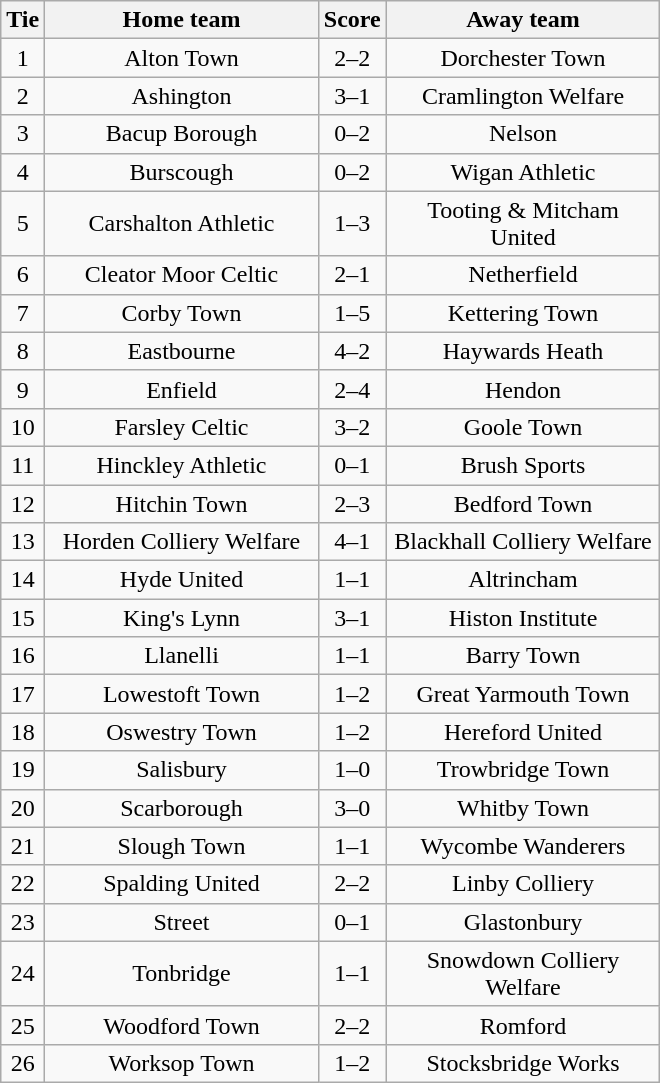<table class="wikitable" style="text-align:center;">
<tr>
<th width=20>Tie</th>
<th width=175>Home team</th>
<th width=20>Score</th>
<th width=175>Away team</th>
</tr>
<tr>
<td>1</td>
<td>Alton Town</td>
<td>2–2</td>
<td>Dorchester Town</td>
</tr>
<tr>
<td>2</td>
<td>Ashington</td>
<td>3–1</td>
<td>Cramlington Welfare</td>
</tr>
<tr>
<td>3</td>
<td>Bacup Borough</td>
<td>0–2</td>
<td>Nelson</td>
</tr>
<tr>
<td>4</td>
<td>Burscough</td>
<td>0–2</td>
<td>Wigan Athletic</td>
</tr>
<tr>
<td>5</td>
<td>Carshalton Athletic</td>
<td>1–3</td>
<td>Tooting & Mitcham United</td>
</tr>
<tr>
<td>6</td>
<td>Cleator Moor Celtic</td>
<td>2–1</td>
<td>Netherfield</td>
</tr>
<tr>
<td>7</td>
<td>Corby Town</td>
<td>1–5</td>
<td>Kettering Town</td>
</tr>
<tr>
<td>8</td>
<td>Eastbourne</td>
<td>4–2</td>
<td>Haywards Heath</td>
</tr>
<tr>
<td>9</td>
<td>Enfield</td>
<td>2–4</td>
<td>Hendon</td>
</tr>
<tr>
<td>10</td>
<td>Farsley Celtic</td>
<td>3–2</td>
<td>Goole Town</td>
</tr>
<tr>
<td>11</td>
<td>Hinckley Athletic</td>
<td>0–1</td>
<td>Brush Sports</td>
</tr>
<tr>
<td>12</td>
<td>Hitchin Town</td>
<td>2–3</td>
<td>Bedford Town</td>
</tr>
<tr>
<td>13</td>
<td>Horden Colliery Welfare</td>
<td>4–1</td>
<td>Blackhall Colliery Welfare</td>
</tr>
<tr>
<td>14</td>
<td>Hyde United</td>
<td>1–1</td>
<td>Altrincham</td>
</tr>
<tr>
<td>15</td>
<td>King's Lynn</td>
<td>3–1</td>
<td>Histon Institute</td>
</tr>
<tr>
<td>16</td>
<td>Llanelli</td>
<td>1–1</td>
<td>Barry Town</td>
</tr>
<tr>
<td>17</td>
<td>Lowestoft Town</td>
<td>1–2</td>
<td>Great Yarmouth Town</td>
</tr>
<tr>
<td>18</td>
<td>Oswestry Town</td>
<td>1–2</td>
<td>Hereford United</td>
</tr>
<tr>
<td>19</td>
<td>Salisbury</td>
<td>1–0</td>
<td>Trowbridge Town</td>
</tr>
<tr>
<td>20</td>
<td>Scarborough</td>
<td>3–0</td>
<td>Whitby Town</td>
</tr>
<tr>
<td>21</td>
<td>Slough Town</td>
<td>1–1</td>
<td>Wycombe Wanderers</td>
</tr>
<tr>
<td>22</td>
<td>Spalding United</td>
<td>2–2</td>
<td>Linby Colliery</td>
</tr>
<tr>
<td>23</td>
<td>Street</td>
<td>0–1</td>
<td>Glastonbury</td>
</tr>
<tr>
<td>24</td>
<td>Tonbridge</td>
<td>1–1</td>
<td>Snowdown Colliery Welfare</td>
</tr>
<tr>
<td>25</td>
<td>Woodford Town</td>
<td>2–2</td>
<td>Romford</td>
</tr>
<tr>
<td>26</td>
<td>Worksop Town</td>
<td>1–2</td>
<td>Stocksbridge Works</td>
</tr>
</table>
